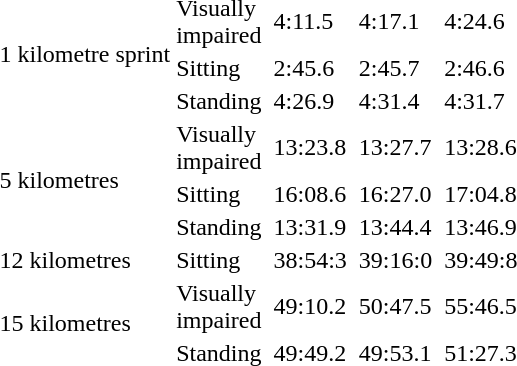<table>
<tr>
<td rowspan="3">1 kilometre sprint<br></td>
<td>Visually<br>impaired</td>
<td></td>
<td>4:11.5</td>
<td></td>
<td>4:17.1</td>
<td></td>
<td>4:24.6</td>
</tr>
<tr>
<td>Sitting</td>
<td></td>
<td>2:45.6</td>
<td></td>
<td>2:45.7</td>
<td></td>
<td>2:46.6</td>
</tr>
<tr>
<td>Standing</td>
<td></td>
<td>4:26.9</td>
<td></td>
<td>4:31.4</td>
<td></td>
<td>4:31.7</td>
</tr>
<tr>
<td rowspan="3">5 kilometres<br></td>
<td>Visually<br>impaired</td>
<td></td>
<td>13:23.8</td>
<td></td>
<td>13:27.7</td>
<td></td>
<td>13:28.6</td>
</tr>
<tr>
<td>Sitting</td>
<td></td>
<td>16:08.6</td>
<td></td>
<td>16:27.0</td>
<td></td>
<td>17:04.8</td>
</tr>
<tr>
<td>Standing</td>
<td></td>
<td>13:31.9</td>
<td></td>
<td>13:44.4</td>
<td></td>
<td>13:46.9</td>
</tr>
<tr>
<td>12 kilometres<br></td>
<td>Sitting</td>
<td></td>
<td>38:54:3</td>
<td></td>
<td>39:16:0</td>
<td></td>
<td>39:49:8</td>
</tr>
<tr>
<td rowspan="2">15 kilometres<br></td>
<td>Visually<br>impaired</td>
<td></td>
<td>49:10.2</td>
<td></td>
<td>50:47.5</td>
<td></td>
<td>55:46.5</td>
</tr>
<tr>
<td>Standing</td>
<td></td>
<td>49:49.2</td>
<td></td>
<td>49:53.1</td>
<td></td>
<td>51:27.3</td>
</tr>
</table>
